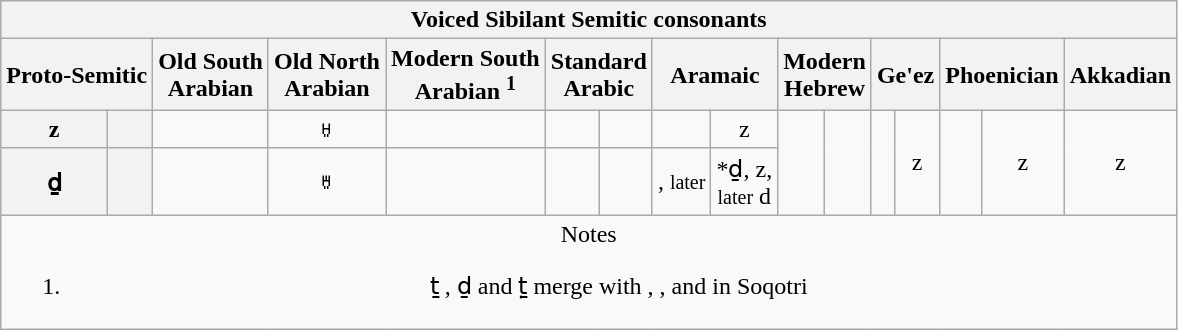<table class="wikitable" style="text-align:center;">
<tr>
<th colspan="16">Voiced Sibilant Semitic consonants</th>
</tr>
<tr>
<th colspan="2">Proto-Semitic</th>
<th>Old South<br>Arabian</th>
<th>Old North<br>Arabian</th>
<th>Modern South<br>Arabian <sup>1</sup></th>
<th colspan="2">Standard<br>Arabic</th>
<th colspan="2">Aramaic</th>
<th colspan="2">Modern<br>Hebrew</th>
<th colspan="2">Ge'ez</th>
<th colspan="2">Phoenician</th>
<th>Akkadian</th>
</tr>
<tr>
<th>z</th>
<th></th>
<td></td>
<td>𐪘</td>
<td></td>
<td><big></big></td>
<td></td>
<td></td>
<td>z</td>
<td rowspan="2"></td>
<td rowspan="2"></td>
<td rowspan="2"></td>
<td rowspan="2">z</td>
<td rowspan="2"></td>
<td rowspan="2">z</td>
<td rowspan="2">z</td>
</tr>
<tr>
<th>ḏ</th>
<th></th>
<td></td>
<td>𐪙</td>
<td></td>
<td><big></big></td>
<td></td>
<td>, <small>later</small> </td>
<td>*ḏ, z,<br><small>later</small> d</td>
</tr>
<tr>
<td colspan="16">Notes<br><ol><li>ṯ , ḏ  and ṯ̣  merge with , , and  in Soqotri</li></ol></td>
</tr>
</table>
